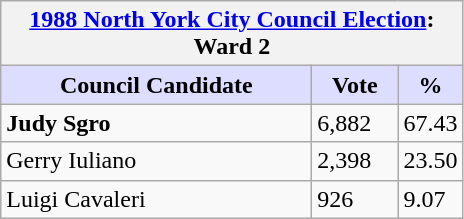<table class="wikitable sortable">
<tr>
<th colspan="3"><a href='#'>1988 North York City Council Election</a>: Ward 2</th>
</tr>
<tr>
<th style="background:#ddf; width:200px;">Council Candidate</th>
<th style="background:#ddf; width:50px;">Vote</th>
<th style="background:#ddf; width:30px;">%</th>
</tr>
<tr>
<td><strong>Judy Sgro</strong></td>
<td>6,882</td>
<td>67.43</td>
</tr>
<tr>
<td>Gerry Iuliano</td>
<td>2,398</td>
<td>23.50</td>
</tr>
<tr>
<td>Luigi Cavaleri</td>
<td>926</td>
<td>9.07</td>
</tr>
</table>
